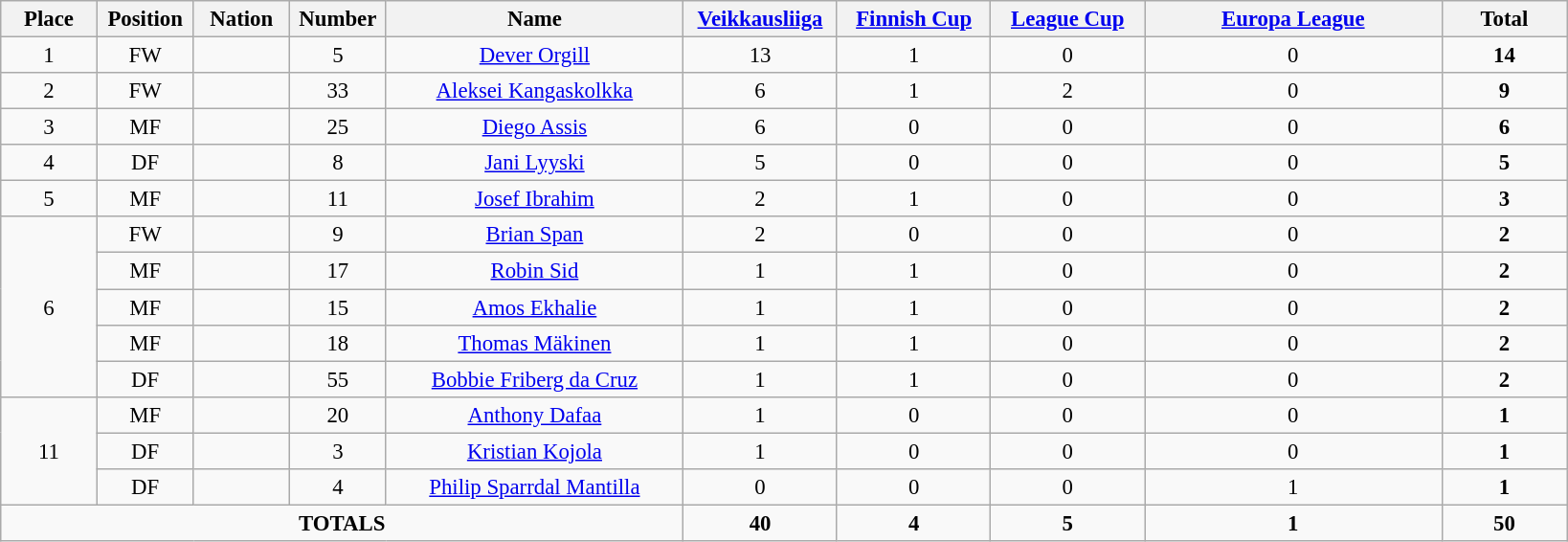<table class="wikitable" style="font-size: 95%; text-align: center;">
<tr>
<th width=60>Place</th>
<th width=60>Position</th>
<th width=60>Nation</th>
<th width=60>Number</th>
<th width=200>Name</th>
<th width=100><a href='#'>Veikkausliiga</a></th>
<th width=100><a href='#'>Finnish Cup</a></th>
<th width=100><a href='#'>League Cup</a></th>
<th width=200><a href='#'>Europa League</a></th>
<th width=80>Total</th>
</tr>
<tr>
<td>1</td>
<td>FW</td>
<td></td>
<td>5</td>
<td><a href='#'>Dever Orgill</a></td>
<td>13</td>
<td>1</td>
<td>0</td>
<td>0</td>
<td><strong>14</strong></td>
</tr>
<tr>
<td>2</td>
<td>FW</td>
<td></td>
<td>33</td>
<td><a href='#'>Aleksei Kangaskolkka</a></td>
<td>6</td>
<td>1</td>
<td>2</td>
<td>0</td>
<td><strong>9</strong></td>
</tr>
<tr>
<td>3</td>
<td>MF</td>
<td></td>
<td>25</td>
<td><a href='#'>Diego Assis</a></td>
<td>6</td>
<td>0</td>
<td>0</td>
<td>0</td>
<td><strong>6</strong></td>
</tr>
<tr>
<td>4</td>
<td>DF</td>
<td></td>
<td>8</td>
<td><a href='#'>Jani Lyyski</a></td>
<td>5</td>
<td>0</td>
<td>0</td>
<td>0</td>
<td><strong>5</strong></td>
</tr>
<tr>
<td>5</td>
<td>MF</td>
<td></td>
<td>11</td>
<td><a href='#'>Josef Ibrahim</a></td>
<td>2</td>
<td>1</td>
<td>0</td>
<td>0</td>
<td><strong>3</strong></td>
</tr>
<tr>
<td rowspan="5">6</td>
<td>FW</td>
<td></td>
<td>9</td>
<td><a href='#'>Brian Span</a></td>
<td>2</td>
<td>0</td>
<td>0</td>
<td>0</td>
<td><strong>2</strong></td>
</tr>
<tr>
<td>MF</td>
<td></td>
<td>17</td>
<td><a href='#'>Robin Sid</a></td>
<td>1</td>
<td>1</td>
<td>0</td>
<td>0</td>
<td><strong>2</strong></td>
</tr>
<tr>
<td>MF</td>
<td></td>
<td>15</td>
<td><a href='#'>Amos Ekhalie</a></td>
<td>1</td>
<td>1</td>
<td>0</td>
<td>0</td>
<td><strong>2</strong></td>
</tr>
<tr>
<td>MF</td>
<td></td>
<td>18</td>
<td><a href='#'>Thomas Mäkinen</a></td>
<td>1</td>
<td>1</td>
<td>0</td>
<td>0</td>
<td><strong>2</strong></td>
</tr>
<tr>
<td>DF</td>
<td></td>
<td>55</td>
<td><a href='#'>Bobbie Friberg da Cruz</a></td>
<td>1</td>
<td>1</td>
<td>0</td>
<td>0</td>
<td><strong>2</strong></td>
</tr>
<tr>
<td rowspan="3">11</td>
<td>MF</td>
<td></td>
<td>20</td>
<td><a href='#'>Anthony Dafaa</a></td>
<td>1</td>
<td>0</td>
<td>0</td>
<td>0</td>
<td><strong>1</strong></td>
</tr>
<tr>
<td>DF</td>
<td></td>
<td>3</td>
<td><a href='#'>Kristian Kojola</a></td>
<td>1</td>
<td>0</td>
<td>0</td>
<td>0</td>
<td><strong>1</strong></td>
</tr>
<tr>
<td>DF</td>
<td></td>
<td>4</td>
<td><a href='#'>Philip Sparrdal Mantilla</a></td>
<td>0</td>
<td>0</td>
<td>0</td>
<td>1</td>
<td><strong>1</strong></td>
</tr>
<tr>
<td colspan="5"><strong>TOTALS</strong></td>
<td><strong>40</strong></td>
<td><strong>4</strong></td>
<td><strong>5</strong></td>
<td><strong>1</strong></td>
<td><strong>50</strong></td>
</tr>
</table>
